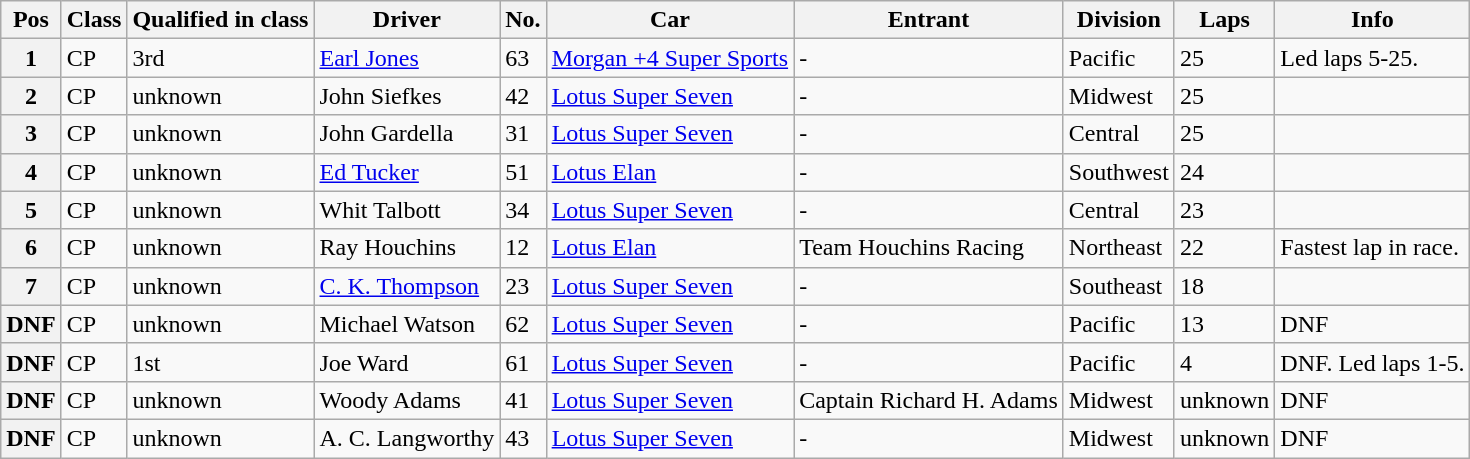<table class="wikitable">
<tr>
<th>Pos</th>
<th>Class</th>
<th>Qualified in class</th>
<th>Driver</th>
<th>No.</th>
<th>Car</th>
<th>Entrant</th>
<th>Division</th>
<th>Laps</th>
<th>Info</th>
</tr>
<tr>
<th>1</th>
<td>CP</td>
<td>3rd</td>
<td> <a href='#'>Earl Jones</a></td>
<td>63</td>
<td><a href='#'>Morgan +4 Super Sports</a></td>
<td>-</td>
<td>Pacific</td>
<td>25</td>
<td>Led laps 5-25.</td>
</tr>
<tr>
<th>2</th>
<td>CP</td>
<td>unknown</td>
<td> John Siefkes</td>
<td>42</td>
<td><a href='#'>Lotus Super Seven</a></td>
<td>-</td>
<td>Midwest</td>
<td>25</td>
<td></td>
</tr>
<tr>
<th>3</th>
<td>CP</td>
<td>unknown</td>
<td> John Gardella</td>
<td>31</td>
<td><a href='#'>Lotus Super Seven</a></td>
<td>-</td>
<td>Central</td>
<td>25</td>
<td></td>
</tr>
<tr>
<th>4</th>
<td>CP</td>
<td>unknown</td>
<td> <a href='#'>Ed Tucker</a></td>
<td>51</td>
<td><a href='#'>Lotus Elan</a></td>
<td>-</td>
<td>Southwest</td>
<td>24</td>
<td></td>
</tr>
<tr>
<th>5</th>
<td>CP</td>
<td>unknown</td>
<td> Whit Talbott</td>
<td>34</td>
<td><a href='#'>Lotus Super Seven</a></td>
<td>-</td>
<td>Central</td>
<td>23</td>
<td></td>
</tr>
<tr>
<th>6</th>
<td>CP</td>
<td>unknown</td>
<td> Ray Houchins</td>
<td>12</td>
<td><a href='#'>Lotus Elan</a></td>
<td>Team Houchins Racing</td>
<td>Northeast</td>
<td>22</td>
<td>Fastest lap in race.</td>
</tr>
<tr>
<th>7</th>
<td>CP</td>
<td>unknown</td>
<td> <a href='#'>C. K. Thompson</a></td>
<td>23</td>
<td><a href='#'>Lotus Super Seven</a></td>
<td>-</td>
<td>Southeast</td>
<td>18</td>
<td></td>
</tr>
<tr>
<th>DNF</th>
<td>CP</td>
<td>unknown</td>
<td> Michael Watson</td>
<td>62</td>
<td><a href='#'>Lotus Super Seven</a></td>
<td>-</td>
<td>Pacific</td>
<td>13</td>
<td>DNF</td>
</tr>
<tr>
<th>DNF</th>
<td>CP</td>
<td>1st</td>
<td> Joe Ward</td>
<td>61</td>
<td><a href='#'>Lotus Super Seven</a></td>
<td>-</td>
<td>Pacific</td>
<td>4</td>
<td>DNF. Led laps 1-5.</td>
</tr>
<tr>
<th>DNF</th>
<td>CP</td>
<td>unknown</td>
<td> Woody Adams</td>
<td>41</td>
<td><a href='#'>Lotus Super Seven</a></td>
<td>Captain Richard H. Adams</td>
<td>Midwest</td>
<td>unknown</td>
<td>DNF</td>
</tr>
<tr>
<th>DNF</th>
<td>CP</td>
<td>unknown</td>
<td> A. C. Langworthy</td>
<td>43</td>
<td><a href='#'>Lotus Super Seven</a></td>
<td>-</td>
<td>Midwest</td>
<td>unknown</td>
<td>DNF</td>
</tr>
</table>
